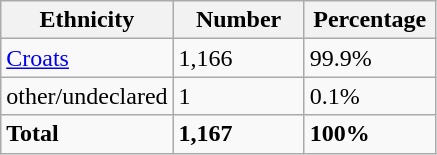<table class="wikitable">
<tr>
<th width="100px">Ethnicity</th>
<th width="80px">Number</th>
<th width="80px">Percentage</th>
</tr>
<tr>
<td><a href='#'>Croats</a></td>
<td>1,166</td>
<td>99.9%</td>
</tr>
<tr>
<td>other/undeclared</td>
<td>1</td>
<td>0.1%</td>
</tr>
<tr>
<td><strong>Total</strong></td>
<td><strong>1,167</strong></td>
<td><strong>100%</strong></td>
</tr>
</table>
